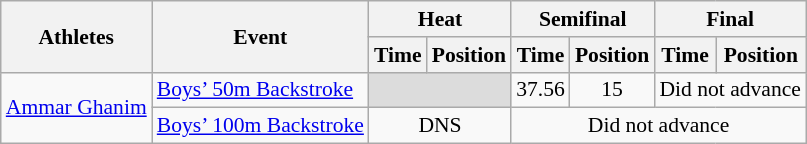<table class="wikitable" border="1" style="font-size:90%">
<tr>
<th rowspan=2>Athletes</th>
<th rowspan=2>Event</th>
<th colspan=2>Heat</th>
<th colspan=2>Semifinal</th>
<th colspan=2>Final</th>
</tr>
<tr>
<th>Time</th>
<th>Position</th>
<th>Time</th>
<th>Position</th>
<th>Time</th>
<th>Position</th>
</tr>
<tr>
<td rowspan=2><a href='#'>Ammar Ghanim</a></td>
<td><a href='#'>Boys’ 50m Backstroke</a></td>
<td colspan=2 bgcolor=#DCDCDC></td>
<td align=center>37.56</td>
<td align=center>15</td>
<td colspan="2" align=center>Did not advance</td>
</tr>
<tr>
<td><a href='#'>Boys’ 100m Backstroke</a></td>
<td colspan="2" align=center>DNS</td>
<td colspan="4" align=center>Did not advance</td>
</tr>
</table>
